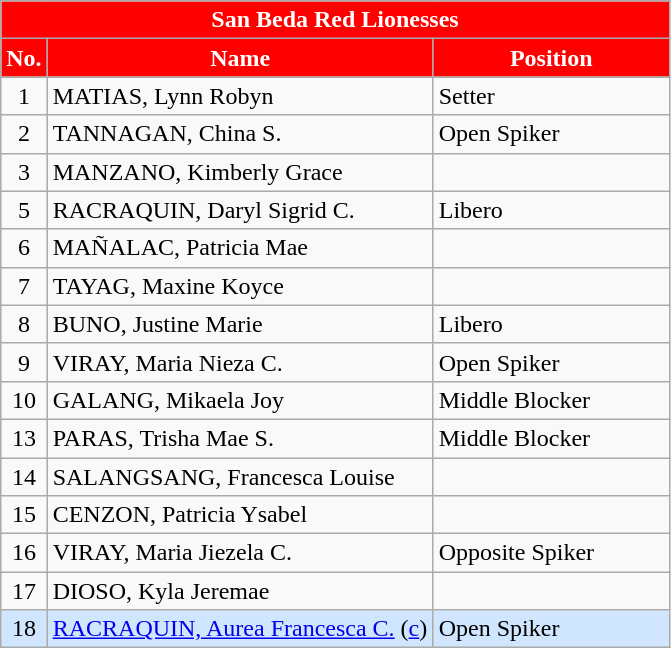<table class="wikitable">
<tr>
<td colspan="3" style= "background:red; color:white; text-align: center"><strong>San Beda Red Lionesses</strong></td>
</tr>
<tr>
<th width=10px style="background: red; color: white">No.</th>
<th width=250px style="background: red; color: white">Name</th>
<th width=150px style="background: red; color: white">Position</th>
</tr>
<tr>
<td align=center>1</td>
<td>MATIAS, Lynn Robyn</td>
<td>Setter</td>
</tr>
<tr>
<td align=center>2</td>
<td>TANNAGAN, China S.</td>
<td>Open Spiker</td>
</tr>
<tr>
<td align=center>3</td>
<td>MANZANO, Kimberly Grace</td>
<td></td>
</tr>
<tr>
<td align=center>5</td>
<td>RACRAQUIN, Daryl Sigrid C.</td>
<td>Libero</td>
</tr>
<tr>
<td align=center>6</td>
<td>MAÑALAC, Patricia Mae</td>
<td></td>
</tr>
<tr>
<td align=center>7</td>
<td>TAYAG, Maxine Koyce</td>
<td></td>
</tr>
<tr>
<td align=center>8</td>
<td>BUNO, Justine Marie</td>
<td>Libero</td>
</tr>
<tr>
<td align=center>9</td>
<td>VIRAY, Maria Nieza C.</td>
<td>Open Spiker</td>
</tr>
<tr>
<td align=center>10</td>
<td>GALANG, Mikaela Joy</td>
<td>Middle Blocker</td>
</tr>
<tr>
<td align=center>13</td>
<td>PARAS, Trisha Mae S.</td>
<td>Middle Blocker</td>
</tr>
<tr>
<td align=center>14</td>
<td>SALANGSANG, Francesca Louise</td>
<td></td>
</tr>
<tr>
<td align=center>15</td>
<td>CENZON, Patricia Ysabel</td>
<td></td>
</tr>
<tr>
<td align=center>16</td>
<td>VIRAY, Maria Jiezela C.</td>
<td>Opposite Spiker</td>
</tr>
<tr>
<td align=center>17</td>
<td>DIOSO, Kyla Jeremae</td>
<td></td>
</tr>
<tr style="background: #D0E6FF">
<td align=center>18</td>
<td><a href='#'>RACRAQUIN, Aurea Francesca C.</a> (<a href='#'>c</a>)</td>
<td>Open Spiker</td>
</tr>
</table>
